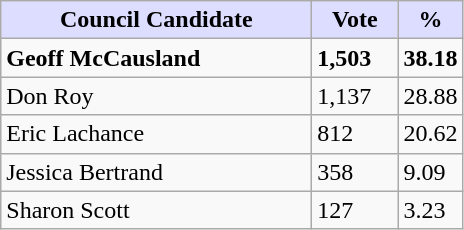<table class="wikitable">
<tr>
<th style="background:#ddf; width:200px;">Council Candidate</th>
<th style="background:#ddf; width:50px;">Vote</th>
<th style="background:#ddf; width:30px;">%</th>
</tr>
<tr>
<td><strong>Geoff McCausland</strong></td>
<td><strong>1,503</strong></td>
<td><strong>38.18</strong></td>
</tr>
<tr>
<td>Don Roy</td>
<td>1,137</td>
<td>28.88</td>
</tr>
<tr>
<td>Eric Lachance</td>
<td>812</td>
<td>20.62</td>
</tr>
<tr>
<td>Jessica Bertrand</td>
<td>358</td>
<td>9.09</td>
</tr>
<tr>
<td>Sharon Scott</td>
<td>127</td>
<td>3.23</td>
</tr>
</table>
